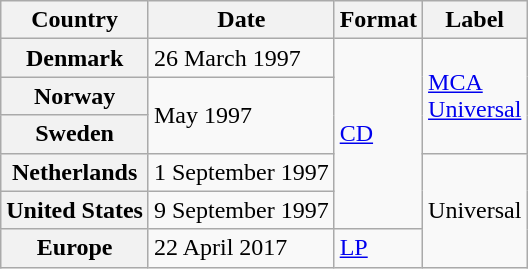<table class="wikitable plainrowheaders">
<tr>
<th scope="col">Country</th>
<th scope="col">Date</th>
<th>Format</th>
<th scope="col">Label</th>
</tr>
<tr>
<th scope="row">Denmark</th>
<td rowspan="1">26 March 1997</td>
<td rowspan="5"><a href='#'>CD</a></td>
<td rowspan="3"><a href='#'>MCA</a><br><a href='#'>Universal</a></td>
</tr>
<tr>
<th scope="row">Norway</th>
<td rowspan="2">May 1997</td>
</tr>
<tr>
<th scope="row">Sweden</th>
</tr>
<tr>
<th scope="row">Netherlands</th>
<td>1 September 1997</td>
<td rowspan="3">Universal</td>
</tr>
<tr>
<th scope="row">United States</th>
<td rowspan="1">9 September 1997</td>
</tr>
<tr>
<th scope="row">Europe</th>
<td>22 April 2017</td>
<td><a href='#'>LP</a></td>
</tr>
</table>
